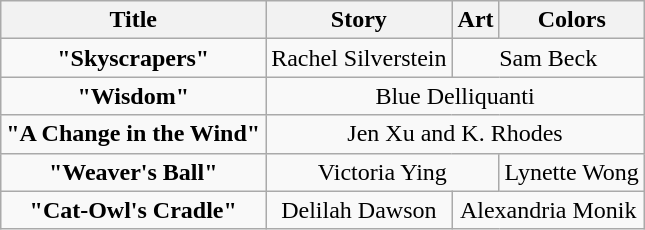<table class="wikitable" style="text-align: center">
<tr>
<th>Title</th>
<th>Story</th>
<th>Art</th>
<th>Colors</th>
</tr>
<tr>
<td><strong>"Skyscrapers"</strong></td>
<td>Rachel Silverstein</td>
<td colspan=2>Sam Beck</td>
</tr>
<tr>
<td><strong>"Wisdom"</strong></td>
<td colspan=3>Blue Delliquanti</td>
</tr>
<tr>
<td><strong>"A Change in the Wind"</strong></td>
<td colspan=3>Jen Xu and K. Rhodes</td>
</tr>
<tr>
<td><strong>"Weaver's Ball"</strong></td>
<td colspan=2>Victoria Ying</td>
<td>Lynette Wong</td>
</tr>
<tr>
<td><strong>"Cat-Owl's Cradle"</strong></td>
<td>Delilah Dawson</td>
<td colspan=2>Alexandria Monik</td>
</tr>
</table>
